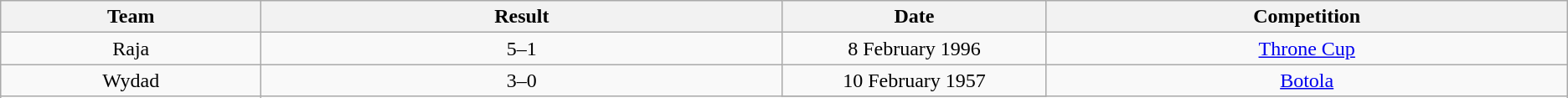<table class="wikitable" style="text-align: center">
<tr>
<th style="width:5%;">Team</th>
<th style="width:10%;">Result</th>
<th style="width:5%;">Date</th>
<th style="width:10%;">Competition</th>
</tr>
<tr>
<td>Raja</td>
<td>5–1</td>
<td>8 February 1996</td>
<td><a href='#'>Throne Cup</a></td>
</tr>
<tr>
<td rowspan="2">Wydad</td>
<td rowspan="2">3–0</td>
<td>10 February 1957</td>
<td rowspan="2"><a href='#'>Botola</a></td>
</tr>
<tr>
</tr>
</table>
